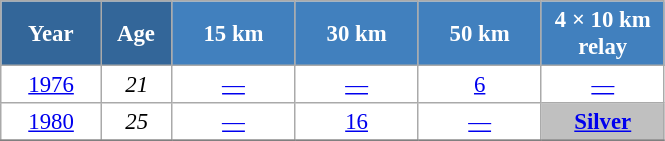<table class="wikitable" style="font-size:95%; text-align:center; border:grey solid 1px; border-collapse:collapse; background:#ffffff;">
<tr>
<th style="background-color:#369; color:white; width:60px;"> Year </th>
<th style="background-color:#369; color:white; width:40px;"> Age </th>
<th style="background-color:#4180be; color:white; width:75px;"> 15 km </th>
<th style="background-color:#4180be; color:white; width:75px;"> 30 km </th>
<th style="background-color:#4180be; color:white; width:75px;"> 50 km </th>
<th style="background-color:#4180be; color:white; width:75px;"> 4 × 10 km <br> relay </th>
</tr>
<tr>
<td><a href='#'>1976</a></td>
<td><em>21</em></td>
<td><a href='#'>—</a></td>
<td><a href='#'>—</a></td>
<td><a href='#'>6</a></td>
<td><a href='#'>—</a></td>
</tr>
<tr>
<td><a href='#'>1980</a></td>
<td><em>25</em></td>
<td><a href='#'>—</a></td>
<td><a href='#'>16</a></td>
<td><a href='#'>—</a></td>
<td style="background:silver;"><a href='#'><strong>Silver</strong></a></td>
</tr>
<tr>
</tr>
</table>
